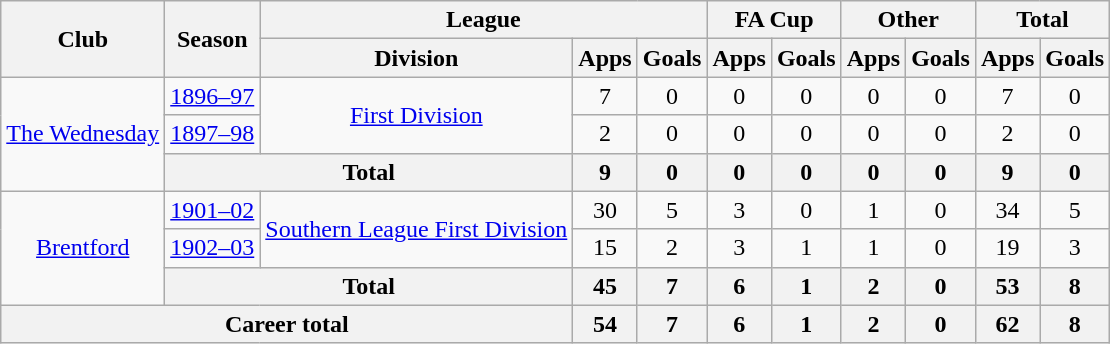<table class="wikitable" style="text-align: center;">
<tr>
<th rowspan="2">Club</th>
<th rowspan="2">Season</th>
<th colspan="3">League</th>
<th colspan="2">FA Cup</th>
<th colspan="2">Other</th>
<th colspan="2">Total</th>
</tr>
<tr>
<th>Division</th>
<th>Apps</th>
<th>Goals</th>
<th>Apps</th>
<th>Goals</th>
<th>Apps</th>
<th>Goals</th>
<th>Apps</th>
<th>Goals</th>
</tr>
<tr>
<td rowspan="3"><a href='#'>The Wednesday</a></td>
<td><a href='#'>1896–97</a></td>
<td rowspan="2"><a href='#'>First Division</a></td>
<td>7</td>
<td>0</td>
<td>0</td>
<td>0</td>
<td>0</td>
<td>0</td>
<td>7</td>
<td>0</td>
</tr>
<tr>
<td><a href='#'>1897–98</a></td>
<td>2</td>
<td>0</td>
<td>0</td>
<td>0</td>
<td>0</td>
<td>0</td>
<td>2</td>
<td>0</td>
</tr>
<tr>
<th colspan="2">Total</th>
<th>9</th>
<th>0</th>
<th>0</th>
<th>0</th>
<th>0</th>
<th>0</th>
<th>9</th>
<th>0</th>
</tr>
<tr>
<td rowspan="3"><a href='#'>Brentford</a></td>
<td><a href='#'>1901–02</a></td>
<td rowspan="2"><a href='#'>Southern League First Division</a></td>
<td>30</td>
<td>5</td>
<td>3</td>
<td>0</td>
<td>1</td>
<td>0</td>
<td>34</td>
<td>5</td>
</tr>
<tr>
<td><a href='#'>1902–03</a></td>
<td>15</td>
<td>2</td>
<td>3</td>
<td>1</td>
<td>1</td>
<td>0</td>
<td>19</td>
<td>3</td>
</tr>
<tr>
<th colspan="2">Total</th>
<th>45</th>
<th>7</th>
<th>6</th>
<th>1</th>
<th>2</th>
<th>0</th>
<th>53</th>
<th>8</th>
</tr>
<tr>
<th colspan="3">Career total</th>
<th>54</th>
<th>7</th>
<th>6</th>
<th>1</th>
<th>2</th>
<th>0</th>
<th>62</th>
<th>8</th>
</tr>
</table>
